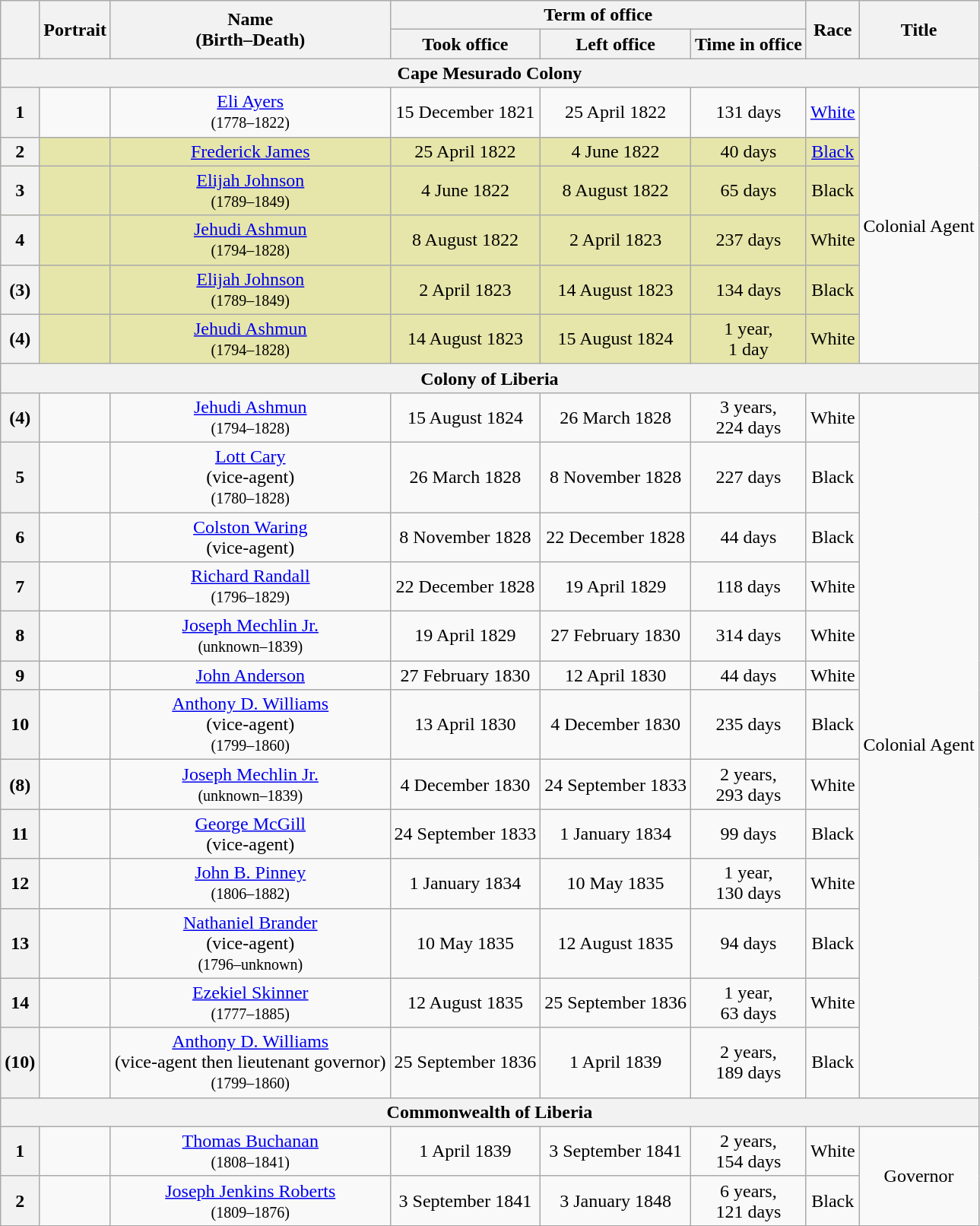<table class="wikitable" style="text-align:center">
<tr>
<th rowspan="2"></th>
<th rowspan="2"><strong>Portrait</strong></th>
<th rowspan="2"><strong>Name</strong><br><strong>(Birth–Death)</strong></th>
<th colspan="3">Term of office</th>
<th rowspan="2">Race</th>
<th rowspan="2">Title</th>
</tr>
<tr>
<th>Took office</th>
<th>Left office</th>
<th>Time in office</th>
</tr>
<tr>
<th colspan="8">Cape Mesurado Colony</th>
</tr>
<tr>
<th>1</th>
<td></td>
<td><a href='#'>Eli Ayers</a><br><small>(1778–1822)</small></td>
<td>15 December 1821</td>
<td>25 April 1822</td>
<td>131 days</td>
<td><a href='#'>White</a></td>
<td rowspan="6">Colonial Agent</td>
</tr>
<tr style="background:#e6e6aa;">
<th>2</th>
<td></td>
<td><a href='#'>Frederick James</a><br></td>
<td>25 April 1822</td>
<td>4 June 1822</td>
<td>40 days</td>
<td><a href='#'>Black</a></td>
</tr>
<tr style="background:#e6e6aa;">
<th>3</th>
<td></td>
<td><a href='#'>Elijah Johnson</a><br><small>(1789–1849)</small><br></td>
<td>4 June 1822</td>
<td>8 August 1822</td>
<td>65 days</td>
<td>Black</td>
</tr>
<tr style="background:#e6e6aa;">
<th>4</th>
<td></td>
<td><a href='#'>Jehudi Ashmun</a><br><small>(1794–1828)</small><br></td>
<td>8 August 1822</td>
<td>2 April 1823</td>
<td>237 days</td>
<td>White</td>
</tr>
<tr style="background:#e6e6aa;">
<th>(3)</th>
<td></td>
<td><a href='#'>Elijah Johnson</a><br><small>(1789–1849)</small><br></td>
<td>2 April 1823</td>
<td>14 August 1823</td>
<td>134 days</td>
<td>Black</td>
</tr>
<tr style="background:#e6e6aa;">
<th>(4)</th>
<td></td>
<td><a href='#'>Jehudi Ashmun</a><br><small>(1794–1828)</small><br></td>
<td>14 August 1823</td>
<td>15 August 1824</td>
<td>1 year,<br>1 day</td>
<td>White</td>
</tr>
<tr>
<th colspan="8">Colony of Liberia</th>
</tr>
<tr>
<th>(4)</th>
<td></td>
<td><a href='#'>Jehudi Ashmun</a><br><small>(1794–1828)</small></td>
<td>15 August 1824</td>
<td>26 March 1828</td>
<td>3 years,<br>224 days</td>
<td>White</td>
<td rowspan="13">Colonial Agent</td>
</tr>
<tr>
<th>5</th>
<td></td>
<td><a href='#'>Lott Cary</a><br>(vice-agent)<br><small>(1780–1828)</small></td>
<td>26 March 1828</td>
<td>8 November 1828</td>
<td>227 days</td>
<td>Black</td>
</tr>
<tr>
<th>6</th>
<td></td>
<td><a href='#'>Colston Waring</a><br>(vice-agent)</td>
<td>8 November 1828</td>
<td>22 December 1828</td>
<td>44 days</td>
<td>Black</td>
</tr>
<tr>
<th>7</th>
<td></td>
<td><a href='#'>Richard Randall</a><br><small>(1796–1829)</small></td>
<td>22 December 1828</td>
<td>19 April 1829</td>
<td>118 days</td>
<td>White</td>
</tr>
<tr>
<th>8</th>
<td></td>
<td><a href='#'>Joseph Mechlin Jr.</a><br><small>(unknown–1839)</small></td>
<td>19 April 1829</td>
<td>27 February 1830</td>
<td>314 days</td>
<td>White</td>
</tr>
<tr>
<th>9</th>
<td></td>
<td><a href='#'>John Anderson</a></td>
<td>27 February 1830</td>
<td>12 April 1830</td>
<td>44 days</td>
<td>White</td>
</tr>
<tr>
<th>10</th>
<td></td>
<td><a href='#'>Anthony D. Williams</a><br>(vice-agent)<br><small>(1799–1860)</small></td>
<td>13 April 1830</td>
<td>4 December 1830</td>
<td>235 days</td>
<td>Black</td>
</tr>
<tr>
<th>(8)</th>
<td></td>
<td><a href='#'>Joseph Mechlin Jr.</a><br><small>(unknown–1839)</small></td>
<td>4 December 1830</td>
<td>24 September 1833</td>
<td>2 years,<br>293 days</td>
<td>White</td>
</tr>
<tr>
<th>11</th>
<td></td>
<td><a href='#'>George McGill</a><br>(vice-agent)</td>
<td>24 September 1833</td>
<td>1 January 1834</td>
<td>99 days</td>
<td>Black</td>
</tr>
<tr>
<th>12</th>
<td></td>
<td><a href='#'>John B. Pinney</a><br><small>(1806–1882)</small></td>
<td>1 January 1834</td>
<td>10 May 1835</td>
<td>1 year,<br>130 days</td>
<td>White</td>
</tr>
<tr>
<th>13</th>
<td></td>
<td><a href='#'>Nathaniel Brander</a><br>(vice-agent)<br><small>(1796–unknown)</small></td>
<td>10 May 1835</td>
<td>12 August 1835</td>
<td>94 days</td>
<td>Black</td>
</tr>
<tr>
<th>14</th>
<td></td>
<td><a href='#'>Ezekiel Skinner</a><br><small>(1777–1885)</small></td>
<td>12 August 1835</td>
<td>25 September 1836</td>
<td>1 year,<br>63 days</td>
<td>White</td>
</tr>
<tr>
<th>(10)</th>
<td></td>
<td><a href='#'>Anthony D. Williams</a><br>(vice-agent then lieutenant governor)<br><small>(1799–1860)</small></td>
<td>25 September 1836</td>
<td>1 April 1839</td>
<td>2 years,<br>189 days</td>
<td>Black</td>
</tr>
<tr>
<th colspan="8">Commonwealth of Liberia</th>
</tr>
<tr>
<th>1</th>
<td></td>
<td><a href='#'>Thomas Buchanan</a><br><small>(1808–1841)</small></td>
<td>1 April 1839</td>
<td>3 September 1841</td>
<td>2 years,<br>154 days</td>
<td>White</td>
<td rowspan="2">Governor</td>
</tr>
<tr>
<th>2</th>
<td></td>
<td><a href='#'>Joseph Jenkins Roberts</a><br><small>(1809–1876)</small></td>
<td>3 September 1841</td>
<td>3 January 1848</td>
<td>6 years,<br>121 days</td>
<td>Black</td>
</tr>
</table>
